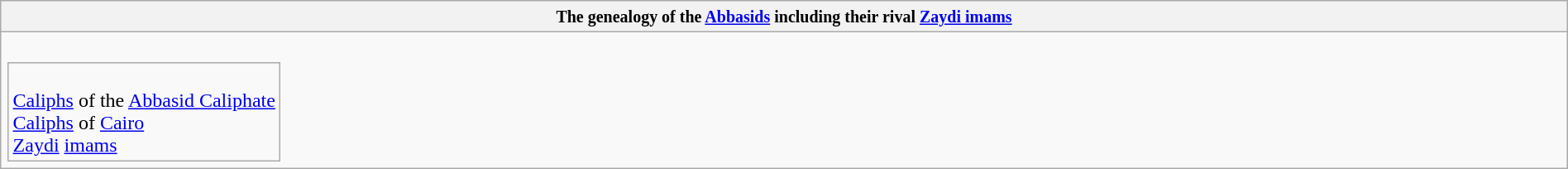<table class="wikitable collapsible collapsed" border="1" style="width:100%; text-align:center;">
<tr>
<th><small>The genealogy of the <a href='#'>Abbasids</a> including their rival <a href='#'>Zaydi imams</a> </small></th>
</tr>
<tr>
<td><br><table - style="vertical-align:top">
<tr>
<td colspan=100% style="text-align:left"><br> <a href='#'>Caliphs</a> of the <a href='#'>Abbasid Caliphate</a><br>
 <a href='#'>Caliphs</a> of <a href='#'>Cairo</a><br>
 <a href='#'>Zaydi</a> <a href='#'>imams</a></td>
</tr>
</table>





































































</td>
</tr>
</table>
